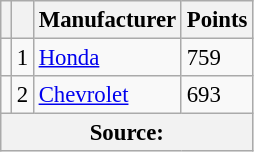<table class="wikitable" style="font-size: 95%;">
<tr>
<th scope="col"></th>
<th scope="col"></th>
<th scope="col">Manufacturer</th>
<th scope="col">Points</th>
</tr>
<tr>
<td align="left"></td>
<td align="center">1</td>
<td><a href='#'>Honda</a></td>
<td>759</td>
</tr>
<tr>
<td align="left"></td>
<td align="center">2</td>
<td><a href='#'>Chevrolet</a></td>
<td>693</td>
</tr>
<tr>
<th colspan=4>Source:</th>
</tr>
</table>
